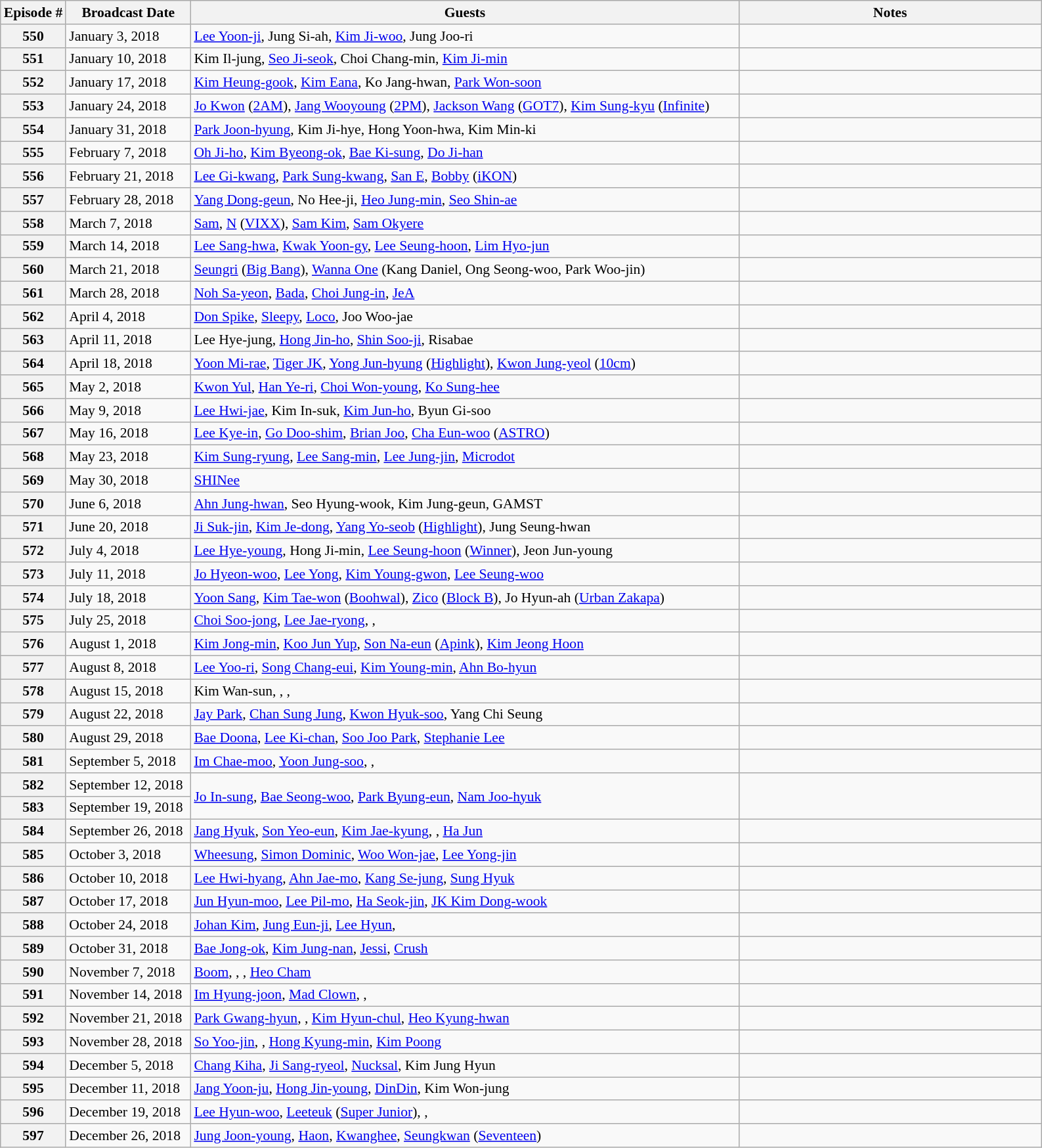<table class="wikitable" style="font-size: 90%;">
<tr>
<th>Episode #</th>
<th width=120>Broadcast Date</th>
<th width=550>Guests</th>
<th width=300>Notes</th>
</tr>
<tr>
<th>550</th>
<td>January 3, 2018</td>
<td><a href='#'>Lee Yoon-ji</a>, Jung Si-ah, <a href='#'>Kim Ji-woo</a>, Jung Joo-ri</td>
<td></td>
</tr>
<tr>
<th>551</th>
<td>January 10, 2018</td>
<td>Kim Il-jung, <a href='#'>Seo Ji-seok</a>, Choi Chang-min, <a href='#'>Kim Ji-min</a></td>
<td></td>
</tr>
<tr>
<th>552</th>
<td>January 17, 2018</td>
<td><a href='#'>Kim Heung-gook</a>, <a href='#'>Kim Eana</a>, Ko Jang-hwan, <a href='#'>Park Won-soon</a></td>
<td></td>
</tr>
<tr>
<th>553</th>
<td>January 24, 2018</td>
<td><a href='#'>Jo Kwon</a> (<a href='#'>2AM</a>), <a href='#'>Jang Wooyoung</a> (<a href='#'>2PM</a>), <a href='#'>Jackson Wang</a> (<a href='#'>GOT7</a>), <a href='#'>Kim Sung-kyu</a> (<a href='#'>Infinite</a>)</td>
<td></td>
</tr>
<tr>
<th>554</th>
<td>January 31, 2018</td>
<td><a href='#'>Park Joon-hyung</a>, Kim Ji-hye, Hong Yoon-hwa, Kim Min-ki</td>
<td></td>
</tr>
<tr>
<th>555</th>
<td>February 7, 2018</td>
<td><a href='#'>Oh Ji-ho</a>, <a href='#'>Kim Byeong-ok</a>, <a href='#'>Bae Ki-sung</a>, <a href='#'>Do Ji-han</a></td>
<td></td>
</tr>
<tr>
<th>556</th>
<td>February 21, 2018</td>
<td><a href='#'>Lee Gi-kwang</a>, <a href='#'>Park Sung-kwang</a>, <a href='#'>San E</a>, <a href='#'>Bobby</a> (<a href='#'>iKON</a>)</td>
<td></td>
</tr>
<tr>
<th>557</th>
<td>February 28, 2018</td>
<td><a href='#'>Yang Dong-geun</a>, No Hee-ji, <a href='#'>Heo Jung-min</a>, <a href='#'>Seo Shin-ae</a></td>
<td></td>
</tr>
<tr>
<th>558</th>
<td>March 7, 2018</td>
<td><a href='#'>Sam</a>, <a href='#'>N</a> (<a href='#'>VIXX</a>), <a href='#'>Sam Kim</a>, <a href='#'>Sam Okyere</a></td>
<td></td>
</tr>
<tr>
<th>559</th>
<td>March 14, 2018</td>
<td><a href='#'>Lee Sang-hwa</a>, <a href='#'>Kwak Yoon-gy</a>, <a href='#'>Lee Seung-hoon</a>, <a href='#'>Lim Hyo-jun</a></td>
<td></td>
</tr>
<tr>
<th>560</th>
<td>March 21, 2018</td>
<td><a href='#'>Seungri</a> (<a href='#'>Big Bang</a>), <a href='#'>Wanna One</a> (Kang Daniel, Ong Seong-woo, Park Woo-jin)</td>
<td></td>
</tr>
<tr>
<th>561</th>
<td>March 28, 2018</td>
<td><a href='#'>Noh Sa-yeon</a>, <a href='#'>Bada</a>, <a href='#'>Choi Jung-in</a>, <a href='#'>JeA</a></td>
<td></td>
</tr>
<tr>
<th>562</th>
<td>April 4, 2018</td>
<td><a href='#'>Don Spike</a>, <a href='#'>Sleepy</a>, <a href='#'>Loco</a>, Joo Woo-jae</td>
<td></td>
</tr>
<tr>
<th>563</th>
<td>April 11, 2018</td>
<td>Lee Hye-jung, <a href='#'>Hong Jin-ho</a>, <a href='#'>Shin Soo-ji</a>, Risabae</td>
<td></td>
</tr>
<tr>
<th>564</th>
<td>April 18, 2018</td>
<td><a href='#'>Yoon Mi-rae</a>, <a href='#'>Tiger JK</a>, <a href='#'>Yong Jun-hyung</a> (<a href='#'>Highlight</a>), <a href='#'>Kwon Jung-yeol</a> (<a href='#'>10cm</a>)</td>
<td></td>
</tr>
<tr>
<th>565</th>
<td>May 2, 2018</td>
<td><a href='#'>Kwon Yul</a>, <a href='#'>Han Ye-ri</a>, <a href='#'>Choi Won-young</a>, <a href='#'>Ko Sung-hee</a></td>
<td></td>
</tr>
<tr>
<th>566</th>
<td>May 9, 2018</td>
<td><a href='#'>Lee Hwi-jae</a>, Kim In-suk, <a href='#'>Kim Jun-ho</a>, Byun Gi-soo</td>
<td></td>
</tr>
<tr>
<th>567</th>
<td>May 16, 2018</td>
<td><a href='#'>Lee Kye-in</a>, <a href='#'>Go Doo-shim</a>, <a href='#'>Brian Joo</a>, <a href='#'>Cha Eun-woo</a> (<a href='#'>ASTRO</a>)</td>
<td></td>
</tr>
<tr>
<th>568</th>
<td>May 23, 2018</td>
<td><a href='#'>Kim Sung-ryung</a>, <a href='#'>Lee Sang-min</a>, <a href='#'>Lee Jung-jin</a>, <a href='#'>Microdot</a></td>
<td></td>
</tr>
<tr>
<th>569</th>
<td>May 30, 2018</td>
<td><a href='#'>SHINee</a></td>
<td></td>
</tr>
<tr>
<th>570</th>
<td>June 6, 2018</td>
<td><a href='#'>Ahn Jung-hwan</a>, Seo Hyung-wook, Kim Jung-geun, GAMST</td>
<td></td>
</tr>
<tr>
<th>571</th>
<td>June 20, 2018</td>
<td><a href='#'>Ji Suk-jin</a>, <a href='#'>Kim Je-dong</a>, <a href='#'>Yang Yo-seob</a> (<a href='#'>Highlight</a>), Jung Seung-hwan</td>
<td></td>
</tr>
<tr>
<th>572</th>
<td>July 4, 2018</td>
<td><a href='#'>Lee Hye-young</a>, Hong Ji-min, <a href='#'>Lee Seung-hoon</a> (<a href='#'>Winner</a>), Jeon Jun-young</td>
<td></td>
</tr>
<tr>
<th>573</th>
<td>July 11, 2018</td>
<td><a href='#'>Jo Hyeon-woo</a>, <a href='#'>Lee Yong</a>, <a href='#'>Kim Young-gwon</a>, <a href='#'>Lee Seung-woo</a></td>
<td></td>
</tr>
<tr>
<th>574</th>
<td>July 18, 2018</td>
<td><a href='#'>Yoon Sang</a>, <a href='#'>Kim Tae-won</a> (<a href='#'>Boohwal</a>), <a href='#'>Zico</a> (<a href='#'>Block B</a>), Jo Hyun-ah (<a href='#'>Urban Zakapa</a>)</td>
<td></td>
</tr>
<tr>
<th>575</th>
<td>July 25, 2018</td>
<td><a href='#'>Choi Soo-jong</a>, <a href='#'>Lee Jae-ryong</a>, , </td>
<td></td>
</tr>
<tr>
<th>576</th>
<td>August 1, 2018</td>
<td><a href='#'>Kim Jong-min</a>, <a href='#'>Koo Jun Yup</a>, <a href='#'>Son Na-eun</a> (<a href='#'>Apink</a>), <a href='#'>Kim Jeong Hoon</a></td>
<td></td>
</tr>
<tr>
<th>577</th>
<td>August 8, 2018</td>
<td><a href='#'>Lee Yoo-ri</a>, <a href='#'>Song Chang-eui</a>, <a href='#'>Kim Young-min</a>, <a href='#'>Ahn Bo-hyun</a></td>
<td></td>
</tr>
<tr>
<th>578</th>
<td>August 15, 2018</td>
<td>Kim Wan-sun, , , </td>
<td></td>
</tr>
<tr>
<th>579</th>
<td>August 22, 2018</td>
<td><a href='#'>Jay Park</a>, <a href='#'>Chan Sung Jung</a>, <a href='#'>Kwon Hyuk-soo</a>, Yang Chi Seung</td>
<td></td>
</tr>
<tr>
<th>580</th>
<td>August 29, 2018</td>
<td><a href='#'>Bae Doona</a>, <a href='#'>Lee Ki-chan</a>, <a href='#'>Soo Joo Park</a>, <a href='#'>Stephanie Lee</a></td>
<td></td>
</tr>
<tr>
<th>581</th>
<td>September 5, 2018</td>
<td><a href='#'>Im Chae-moo</a>, <a href='#'>Yoon Jung-soo</a>, ,  </td>
<td></td>
</tr>
<tr>
<th>582</th>
<td>September 12, 2018</td>
<td rowspan="2"><a href='#'>Jo In-sung</a>, <a href='#'>Bae Seong-woo</a>, <a href='#'>Park Byung-eun</a>, <a href='#'>Nam Joo-hyuk</a></td>
<td rowspan="2"></td>
</tr>
<tr>
<th>583</th>
<td>September 19, 2018</td>
</tr>
<tr>
<th>584</th>
<td>September 26, 2018</td>
<td><a href='#'>Jang Hyuk</a>, <a href='#'>Son Yeo-eun</a>, <a href='#'>Kim Jae-kyung</a>, , <a href='#'>Ha Jun</a></td>
<td></td>
</tr>
<tr>
<th>585</th>
<td>October 3, 2018</td>
<td><a href='#'>Wheesung</a>, <a href='#'>Simon Dominic</a>, <a href='#'>Woo Won-jae</a>, <a href='#'>Lee Yong-jin</a></td>
<td></td>
</tr>
<tr>
<th>586</th>
<td>October 10, 2018</td>
<td><a href='#'>Lee Hwi-hyang</a>, <a href='#'>Ahn Jae-mo</a>, <a href='#'>Kang Se-jung</a>, <a href='#'>Sung Hyuk</a></td>
<td></td>
</tr>
<tr>
<th>587</th>
<td>October 17, 2018</td>
<td><a href='#'>Jun Hyun-moo</a>, <a href='#'>Lee Pil-mo</a>, <a href='#'>Ha Seok-jin</a>, <a href='#'>JK Kim Dong-wook</a></td>
<td></td>
</tr>
<tr>
<th>588</th>
<td>October 24, 2018</td>
<td><a href='#'>Johan Kim</a>, <a href='#'>Jung Eun-ji</a>, <a href='#'>Lee Hyun</a>, </td>
<td></td>
</tr>
<tr>
<th>589</th>
<td>October 31, 2018</td>
<td><a href='#'>Bae Jong-ok</a>, <a href='#'>Kim Jung-nan</a>, <a href='#'>Jessi</a>, <a href='#'>Crush</a></td>
<td></td>
</tr>
<tr>
<th>590</th>
<td>November 7, 2018</td>
<td><a href='#'>Boom</a>, , , <a href='#'>Heo Cham</a></td>
<td></td>
</tr>
<tr>
<th>591</th>
<td>November 14, 2018</td>
<td><a href='#'>Im Hyung-joon</a>, <a href='#'>Mad Clown</a>, , </td>
<td></td>
</tr>
<tr>
<th>592</th>
<td>November 21, 2018</td>
<td><a href='#'>Park Gwang-hyun</a>, , <a href='#'>Kim Hyun-chul</a>, <a href='#'>Heo Kyung-hwan</a></td>
<td></td>
</tr>
<tr>
<th>593</th>
<td>November 28, 2018</td>
<td><a href='#'>So Yoo-jin</a>, , <a href='#'>Hong Kyung-min</a>, <a href='#'>Kim Poong</a></td>
<td></td>
</tr>
<tr>
<th>594</th>
<td>December 5, 2018</td>
<td><a href='#'>Chang Kiha</a>, <a href='#'>Ji Sang-ryeol</a>, <a href='#'>Nucksal</a>, Kim Jung Hyun</td>
<td></td>
</tr>
<tr>
<th>595</th>
<td>December 11, 2018</td>
<td><a href='#'>Jang Yoon-ju</a>, <a href='#'>Hong Jin-young</a>, <a href='#'>DinDin</a>, Kim Won-jung</td>
<td></td>
</tr>
<tr>
<th>596</th>
<td>December 19, 2018</td>
<td><a href='#'>Lee Hyun-woo</a>, <a href='#'>Leeteuk</a> (<a href='#'>Super Junior</a>), , </td>
<td></td>
</tr>
<tr>
<th>597</th>
<td>December 26, 2018</td>
<td><a href='#'>Jung Joon-young</a>, <a href='#'>Haon</a>, <a href='#'>Kwanghee</a>, <a href='#'>Seungkwan</a> (<a href='#'>Seventeen</a>)</td>
<td></td>
</tr>
</table>
